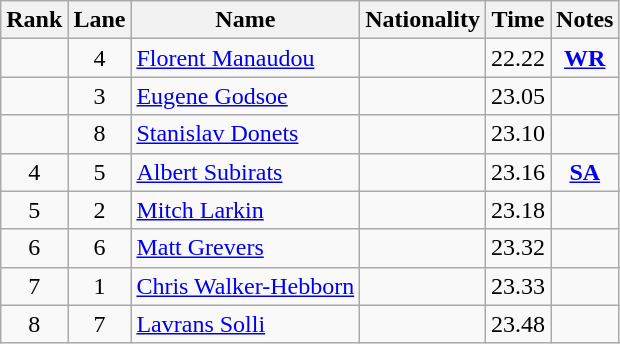<table class="wikitable sortable" style="text-align:center">
<tr>
<th>Rank</th>
<th>Lane</th>
<th>Name</th>
<th>Nationality</th>
<th>Time</th>
<th>Notes</th>
</tr>
<tr>
<td></td>
<td>4</td>
<td align=left><a href='#'>Florent Manaudou</a></td>
<td align=left></td>
<td>22.22</td>
<td><strong><a href='#'>WR</a></strong></td>
</tr>
<tr>
<td></td>
<td>3</td>
<td align=left><a href='#'>Eugene Godsoe</a></td>
<td align=left></td>
<td>23.05</td>
<td></td>
</tr>
<tr>
<td></td>
<td>8</td>
<td align=left><a href='#'>Stanislav Donets</a></td>
<td align=left></td>
<td>23.10</td>
<td></td>
</tr>
<tr>
<td>4</td>
<td>5</td>
<td align=left><a href='#'>Albert Subirats</a></td>
<td align=left></td>
<td>23.16</td>
<td><strong><a href='#'>SA</a></strong></td>
</tr>
<tr>
<td>5</td>
<td>2</td>
<td align=left><a href='#'>Mitch Larkin</a></td>
<td align=left></td>
<td>23.18</td>
<td></td>
</tr>
<tr>
<td>6</td>
<td>6</td>
<td align=left><a href='#'>Matt Grevers</a></td>
<td align=left></td>
<td>23.32</td>
<td></td>
</tr>
<tr>
<td>7</td>
<td>1</td>
<td align=left><a href='#'>Chris Walker-Hebborn</a></td>
<td align=left></td>
<td>23.33</td>
<td></td>
</tr>
<tr>
<td>8</td>
<td>7</td>
<td align=left><a href='#'>Lavrans Solli</a></td>
<td align=left></td>
<td>23.48</td>
<td></td>
</tr>
</table>
